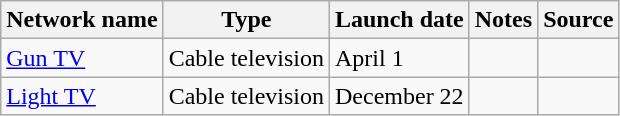<table class="wikitable">
<tr>
<th>Network name</th>
<th>Type</th>
<th>Launch date</th>
<th>Notes</th>
<th>Source</th>
</tr>
<tr>
<td><a href='#'>Gun TV</a></td>
<td>Cable television</td>
<td>April 1</td>
<td></td>
<td></td>
</tr>
<tr>
<td><a href='#'>Light TV</a></td>
<td>Cable television</td>
<td>December 22</td>
<td></td>
<td></td>
</tr>
</table>
